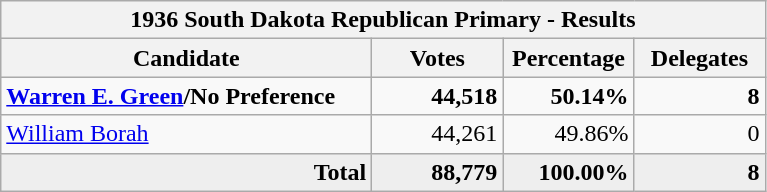<table class="wikitable">
<tr>
<th colspan="4">1936 South Dakota Republican Primary - Results</th>
</tr>
<tr style="background:#eee; text-align:center;">
<th colspan="1" style="width: 15em">Candidate</th>
<th style="width: 5em">Votes</th>
<th style="width: 5em">Percentage</th>
<th style="width: 5em">Delegates</th>
</tr>
<tr>
<td><strong><a href='#'>Warren E. Green</a>/No Preference</strong></td>
<td style="text-align:right;"><strong>44,518</strong></td>
<td style="text-align:right;"><strong>50.14%</strong></td>
<td style="text-align:right;"><strong>8</strong></td>
</tr>
<tr>
<td><a href='#'>William Borah</a></td>
<td style="text-align:right;">44,261</td>
<td style="text-align:right;">49.86%</td>
<td style="text-align:right;">0</td>
</tr>
<tr style="background:#eee; text-align:right;">
<td colspan="1"><strong>Total</strong></td>
<td><strong>88,779</strong></td>
<td><strong>100.00%</strong></td>
<td><strong>8</strong></td>
</tr>
</table>
